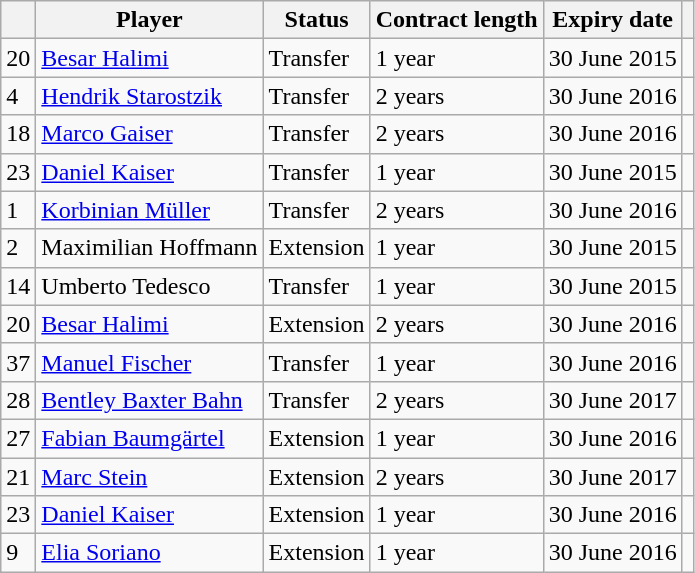<table class="wikitable">
<tr>
<th></th>
<th>Player</th>
<th>Status</th>
<th>Contract length</th>
<th>Expiry date</th>
<th></th>
</tr>
<tr>
<td>20</td>
<td><a href='#'>Besar Halimi</a></td>
<td>Transfer</td>
<td>1 year</td>
<td>30 June 2015</td>
<td></td>
</tr>
<tr>
<td>4</td>
<td><a href='#'>Hendrik Starostzik</a></td>
<td>Transfer</td>
<td>2 years</td>
<td>30 June 2016</td>
<td></td>
</tr>
<tr>
<td>18</td>
<td><a href='#'>Marco Gaiser</a></td>
<td>Transfer</td>
<td>2 years</td>
<td>30 June 2016</td>
<td></td>
</tr>
<tr>
<td>23</td>
<td><a href='#'>Daniel Kaiser</a></td>
<td>Transfer</td>
<td>1 year</td>
<td>30 June 2015</td>
<td></td>
</tr>
<tr>
<td>1</td>
<td><a href='#'>Korbinian Müller</a></td>
<td>Transfer</td>
<td>2 years</td>
<td>30 June 2016</td>
<td></td>
</tr>
<tr>
<td>2</td>
<td>Maximilian Hoffmann</td>
<td>Extension</td>
<td>1 year</td>
<td>30 June 2015</td>
<td></td>
</tr>
<tr>
<td>14</td>
<td>Umberto Tedesco</td>
<td>Transfer</td>
<td>1 year</td>
<td>30 June 2015</td>
<td></td>
</tr>
<tr>
<td>20</td>
<td><a href='#'>Besar Halimi</a></td>
<td>Extension</td>
<td>2 years</td>
<td>30 June 2016</td>
<td></td>
</tr>
<tr>
<td>37</td>
<td><a href='#'>Manuel Fischer</a></td>
<td>Transfer</td>
<td>1 year</td>
<td>30 June 2016</td>
<td></td>
</tr>
<tr>
<td>28</td>
<td><a href='#'>Bentley Baxter Bahn</a></td>
<td>Transfer</td>
<td>2 years</td>
<td>30 June 2017</td>
<td></td>
</tr>
<tr>
<td>27</td>
<td><a href='#'>Fabian Baumgärtel</a></td>
<td>Extension</td>
<td>1 year</td>
<td>30 June 2016</td>
<td></td>
</tr>
<tr>
<td>21</td>
<td><a href='#'>Marc Stein</a></td>
<td>Extension</td>
<td>2 years</td>
<td>30 June 2017</td>
<td></td>
</tr>
<tr>
<td>23</td>
<td><a href='#'>Daniel Kaiser</a></td>
<td>Extension</td>
<td>1 year</td>
<td>30 June 2016</td>
<td></td>
</tr>
<tr>
<td>9</td>
<td><a href='#'>Elia Soriano</a></td>
<td>Extension</td>
<td>1 year</td>
<td>30 June 2016</td>
<td></td>
</tr>
</table>
